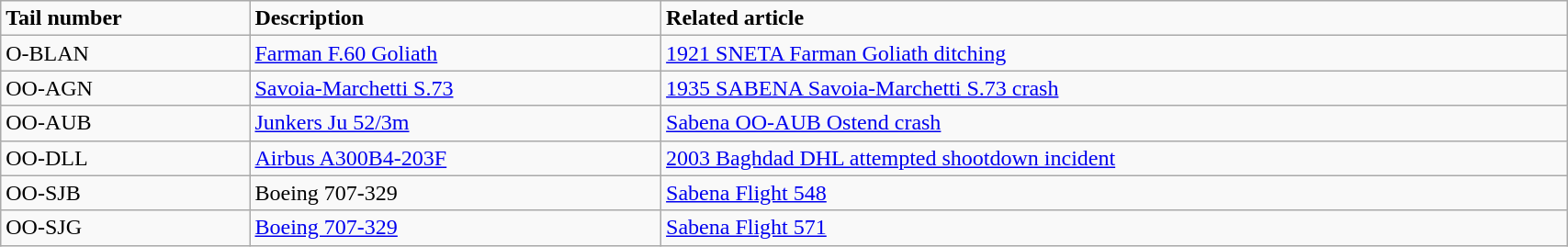<table class="wikitable" width="90%">
<tr>
<td><strong>Tail number</strong></td>
<td><strong>Description</strong></td>
<td><strong>Related article</strong></td>
</tr>
<tr>
<td>O-BLAN</td>
<td><a href='#'>Farman F.60 Goliath</a></td>
<td><a href='#'>1921 SNETA Farman Goliath ditching</a></td>
</tr>
<tr>
<td>OO-AGN</td>
<td><a href='#'>Savoia-Marchetti S.73</a></td>
<td><a href='#'>1935 SABENA Savoia-Marchetti S.73 crash</a></td>
</tr>
<tr>
<td>OO-AUB</td>
<td><a href='#'>Junkers Ju 52/3m</a></td>
<td><a href='#'>Sabena OO-AUB Ostend crash</a></td>
</tr>
<tr>
<td>OO-DLL</td>
<td><a href='#'>Airbus A300B4-203F</a></td>
<td><a href='#'>2003 Baghdad DHL attempted shootdown incident</a></td>
</tr>
<tr>
<td>OO-SJB</td>
<td Boeing 707>Boeing 707-329</td>
<td><a href='#'>Sabena Flight 548</a></td>
</tr>
<tr>
<td>OO-SJG</td>
<td><a href='#'>Boeing 707-329</a></td>
<td><a href='#'>Sabena Flight 571</a></td>
</tr>
</table>
